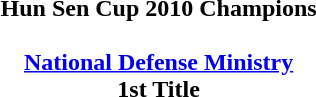<table style="width:95%;">
<tr align=center>
<td><strong>Hun Sen Cup 2010 Champions</strong><br><br> <strong><a href='#'>National Defense Ministry</a></strong><br><strong>1st Title</strong></td>
</tr>
</table>
